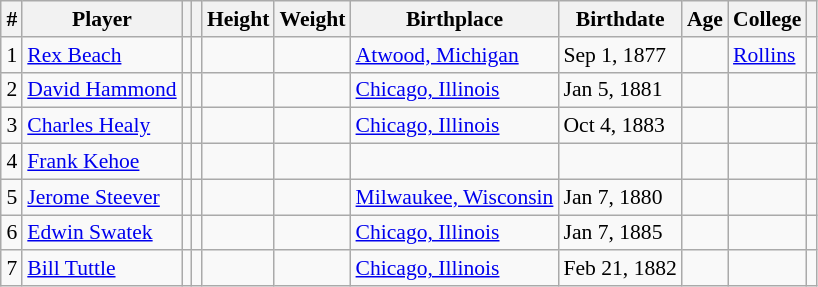<table class="wikitable sortable" style="text-align: left; font-size: 90%; margin-left: 1em;">
<tr>
<th>#</th>
<th>Player</th>
<th></th>
<th></th>
<th>Height</th>
<th>Weight</th>
<th>Birthplace</th>
<th>Birthdate</th>
<th>Age</th>
<th>College</th>
<th></th>
</tr>
<tr>
<td style="text-align: center;">1</td>
<td data-sort-value="Beach, Rex"><a href='#'>Rex Beach</a></td>
<td style="text-align: center;"></td>
<td style="text-align: center;"></td>
<td></td>
<td></td>
<td> <a href='#'>Atwood, Michigan</a></td>
<td>Sep 1, 1877</td>
<td></td>
<td><a href='#'>Rollins</a></td>
<td></td>
</tr>
<tr>
<td style="text-align: center;">2</td>
<td data-sort-value="Hammond, David"><a href='#'>David Hammond</a></td>
<td style="text-align: center;"></td>
<td style="text-align: center;"></td>
<td></td>
<td></td>
<td> <a href='#'>Chicago, Illinois</a></td>
<td>Jan 5, 1881</td>
<td></td>
<td></td>
<td></td>
</tr>
<tr>
<td style="text-align: center;">3</td>
<td data-sort-value="Healy, Charles"><a href='#'>Charles Healy</a></td>
<td style="text-align: center;"></td>
<td style="text-align: center;"></td>
<td></td>
<td></td>
<td> <a href='#'>Chicago, Illinois</a></td>
<td>Oct 4, 1883</td>
<td></td>
<td></td>
<td></td>
</tr>
<tr>
<td style="text-align: center;">4</td>
<td data-sort-value="Kehoe, Frank"><a href='#'>Frank Kehoe</a></td>
<td style="text-align: center;"></td>
<td style="text-align: center;"></td>
<td></td>
<td></td>
<td></td>
<td></td>
<td></td>
<td></td>
<td></td>
</tr>
<tr>
<td style="text-align: center;">5</td>
<td data-sort-value="Steever, Jerome"><a href='#'>Jerome Steever</a></td>
<td style="text-align: center;"></td>
<td style="text-align: center;"></td>
<td></td>
<td></td>
<td> <a href='#'>Milwaukee, Wisconsin</a></td>
<td>Jan 7, 1880</td>
<td></td>
<td></td>
<td></td>
</tr>
<tr>
<td style="text-align: center;">6</td>
<td data-sort-value="Swatek, Edwin"><a href='#'>Edwin Swatek</a></td>
<td style="text-align: center;"></td>
<td style="text-align: center;"></td>
<td></td>
<td></td>
<td> <a href='#'>Chicago, Illinois</a></td>
<td>Jan 7, 1885</td>
<td></td>
<td></td>
<td></td>
</tr>
<tr>
<td style="text-align: center;">7</td>
<td data-sort-value="Tuttle, Bill"><a href='#'>Bill Tuttle</a></td>
<td style="text-align: center;"></td>
<td style="text-align: center;"></td>
<td></td>
<td></td>
<td> <a href='#'>Chicago, Illinois</a></td>
<td>Feb 21, 1882</td>
<td></td>
<td></td>
<td></td>
</tr>
</table>
